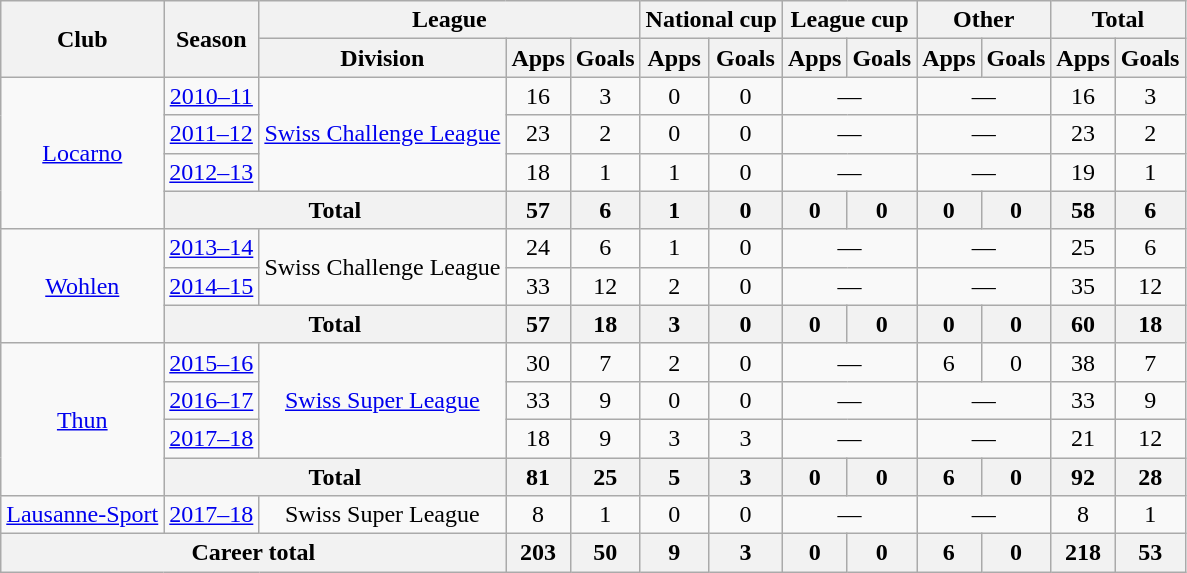<table class="wikitable" style="text-align:center">
<tr>
<th rowspan="2">Club</th>
<th rowspan="2">Season</th>
<th colspan="3">League</th>
<th colspan="2">National cup</th>
<th colspan="2">League cup</th>
<th colspan="2">Other</th>
<th colspan="2">Total</th>
</tr>
<tr>
<th>Division</th>
<th>Apps</th>
<th>Goals</th>
<th>Apps</th>
<th>Goals</th>
<th>Apps</th>
<th>Goals</th>
<th>Apps</th>
<th>Goals</th>
<th>Apps</th>
<th>Goals</th>
</tr>
<tr>
<td rowspan="4"><a href='#'>Locarno</a></td>
<td><a href='#'>2010–11</a></td>
<td rowspan="3"><a href='#'>Swiss Challenge League</a></td>
<td>16</td>
<td>3</td>
<td>0</td>
<td>0</td>
<td colspan="2">—</td>
<td colspan="2">—</td>
<td>16</td>
<td>3</td>
</tr>
<tr>
<td><a href='#'>2011–12</a></td>
<td>23</td>
<td>2</td>
<td>0</td>
<td>0</td>
<td colspan="2">—</td>
<td colspan="2">—</td>
<td>23</td>
<td>2</td>
</tr>
<tr>
<td><a href='#'>2012–13</a></td>
<td>18</td>
<td>1</td>
<td>1</td>
<td>0</td>
<td colspan="2">—</td>
<td colspan="2">—</td>
<td>19</td>
<td>1</td>
</tr>
<tr>
<th colspan="2">Total</th>
<th>57</th>
<th>6</th>
<th>1</th>
<th>0</th>
<th>0</th>
<th>0</th>
<th>0</th>
<th>0</th>
<th>58</th>
<th>6</th>
</tr>
<tr>
<td rowspan="3"><a href='#'>Wohlen</a></td>
<td><a href='#'>2013–14</a></td>
<td rowspan="2">Swiss Challenge League</td>
<td>24</td>
<td>6</td>
<td>1</td>
<td>0</td>
<td colspan="2">—</td>
<td colspan="2">—</td>
<td>25</td>
<td>6</td>
</tr>
<tr>
<td><a href='#'>2014–15</a></td>
<td>33</td>
<td>12</td>
<td>2</td>
<td>0</td>
<td colspan="2">—</td>
<td colspan="2">—</td>
<td>35</td>
<td>12</td>
</tr>
<tr>
<th colspan="2">Total</th>
<th>57</th>
<th>18</th>
<th>3</th>
<th>0</th>
<th>0</th>
<th>0</th>
<th>0</th>
<th>0</th>
<th>60</th>
<th>18</th>
</tr>
<tr>
<td rowspan="4"><a href='#'>Thun</a></td>
<td><a href='#'>2015–16</a></td>
<td rowspan="3"><a href='#'>Swiss Super League</a></td>
<td>30</td>
<td>7</td>
<td>2</td>
<td>0</td>
<td colspan="2">—</td>
<td>6</td>
<td>0</td>
<td>38</td>
<td>7</td>
</tr>
<tr>
<td><a href='#'>2016–17</a></td>
<td>33</td>
<td>9</td>
<td>0</td>
<td>0</td>
<td colspan="2">—</td>
<td colspan="2">—</td>
<td>33</td>
<td>9</td>
</tr>
<tr>
<td><a href='#'>2017–18</a></td>
<td>18</td>
<td>9</td>
<td>3</td>
<td>3</td>
<td colspan="2">—</td>
<td colspan="2">—</td>
<td>21</td>
<td>12</td>
</tr>
<tr>
<th colspan="2">Total</th>
<th>81</th>
<th>25</th>
<th>5</th>
<th>3</th>
<th>0</th>
<th>0</th>
<th>6</th>
<th>0</th>
<th>92</th>
<th>28</th>
</tr>
<tr>
<td><a href='#'>Lausanne-Sport</a></td>
<td><a href='#'>2017–18</a></td>
<td>Swiss Super League</td>
<td>8</td>
<td>1</td>
<td>0</td>
<td>0</td>
<td colspan="2">—</td>
<td colspan="2">—</td>
<td>8</td>
<td>1</td>
</tr>
<tr>
<th colspan="3">Career total</th>
<th>203</th>
<th>50</th>
<th>9</th>
<th>3</th>
<th>0</th>
<th>0</th>
<th>6</th>
<th>0</th>
<th>218</th>
<th>53</th>
</tr>
</table>
